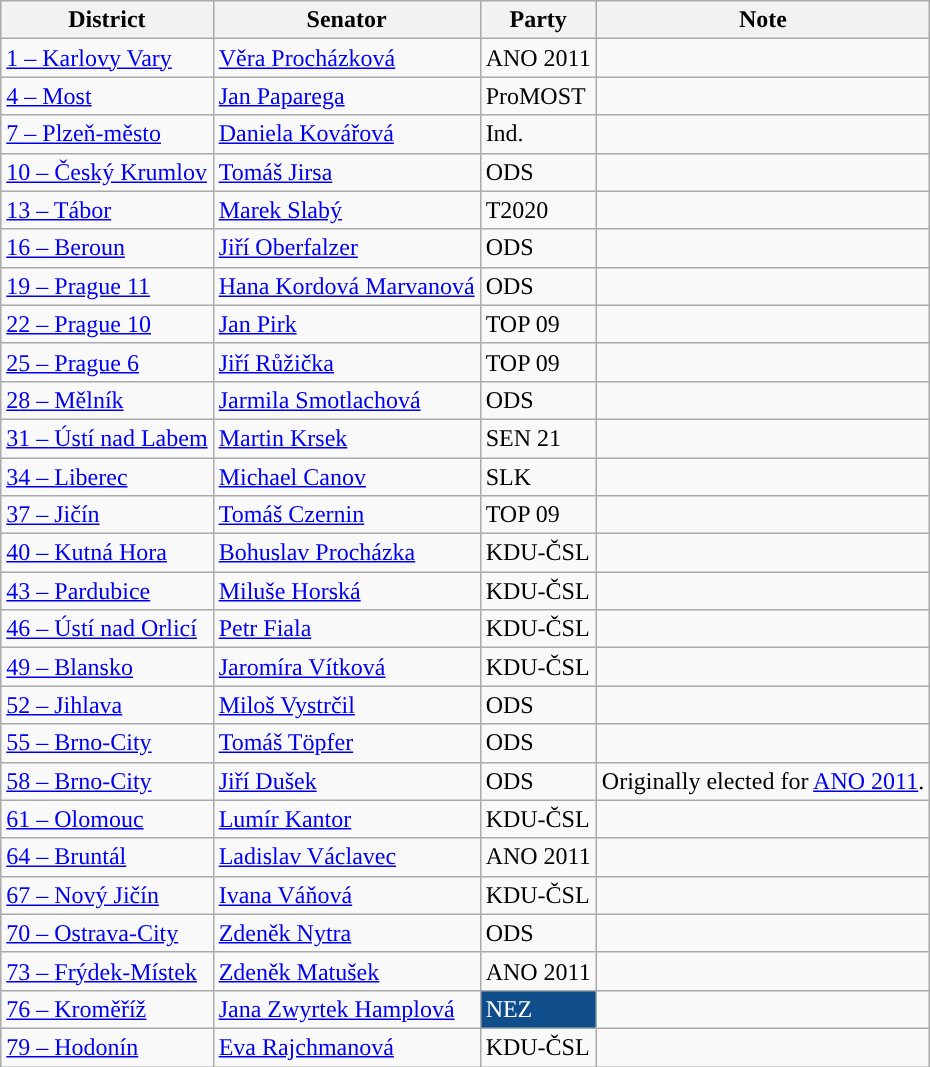<table class="wikitable">
<tr>
<th>District</th>
<th>Senator</th>
<th>Party</th>
<th>Note</th>
</tr>
<tr>
<td><a href='#'>1 – Karlovy Vary</a></td>
<td><a href='#'>Věra Procházková</a></td>
<td style="background-color:">ANO 2011</td>
<td></td>
</tr>
<tr>
<td><a href='#'>4 – Most</a></td>
<td><a href='#'>Jan Paparega</a></td>
<td style="background:">ProMOST</td>
<td></td>
</tr>
<tr>
<td><a href='#'>7 – Plzeň-město</a></td>
<td><a href='#'>Daniela Kovářová</a></td>
<td style="background-color:">Ind.</td>
<td></td>
</tr>
<tr>
<td><a href='#'>10 – Český Krumlov</a></td>
<td><a href='#'>Tomáš Jirsa</a></td>
<td style="background-color:">ODS</td>
<td></td>
</tr>
<tr>
<td><a href='#'>13 – Tábor</a></td>
<td><a href='#'>Marek Slabý</a></td>
<td style="background:">T2020</td>
<td></td>
</tr>
<tr>
<td><a href='#'>16 – Beroun</a></td>
<td><a href='#'>Jiří Oberfalzer</a></td>
<td style="background-color:">ODS</td>
<td></td>
</tr>
<tr>
<td><a href='#'>19 – Prague 11</a></td>
<td><a href='#'>Hana Kordová Marvanová</a></td>
<td style="background-color:">ODS</td>
<td></td>
</tr>
<tr>
<td><a href='#'>22 – Prague 10</a></td>
<td><a href='#'>Jan Pirk</a></td>
<td style="background-color:">TOP 09</td>
<td></td>
</tr>
<tr>
<td><a href='#'>25 – Prague 6</a></td>
<td><a href='#'>Jiří Růžička</a></td>
<td style="background-color:">TOP 09</td>
<td></td>
</tr>
<tr>
<td><a href='#'>28 – Mělník</a></td>
<td><a href='#'>Jarmila Smotlachová</a></td>
<td style="background-color:">ODS</td>
<td></td>
</tr>
<tr>
<td><a href='#'>31 – Ústí nad Labem</a></td>
<td><a href='#'>Martin Krsek</a></td>
<td style="background-color:">SEN 21</td>
<td></td>
</tr>
<tr>
<td><a href='#'>34 – Liberec</a></td>
<td><a href='#'>Michael Canov</a></td>
<td style="background-color:">SLK</td>
<td></td>
</tr>
<tr>
<td><a href='#'>37 – Jičín</a></td>
<td><a href='#'>Tomáš Czernin</a></td>
<td style="background-color:">TOP 09</td>
<td></td>
</tr>
<tr>
<td><a href='#'>40 – Kutná Hora</a></td>
<td><a href='#'>Bohuslav Procházka</a></td>
<td style="background-color:">KDU-ČSL</td>
<td></td>
</tr>
<tr>
<td><a href='#'>43 – Pardubice</a></td>
<td><a href='#'>Miluše Horská</a></td>
<td style="background-color:">KDU-ČSL</td>
<td></td>
</tr>
<tr>
<td><a href='#'>46 – Ústí nad Orlicí</a></td>
<td><a href='#'>Petr Fiala</a></td>
<td style="background-color:">KDU-ČSL</td>
<td></td>
</tr>
<tr>
<td><a href='#'>49 – Blansko</a></td>
<td><a href='#'>Jaromíra Vítková</a></td>
<td style="background-color:">KDU-ČSL</td>
<td></td>
</tr>
<tr>
<td><a href='#'>52 – Jihlava</a></td>
<td><a href='#'>Miloš Vystrčil</a></td>
<td style="background-color:">ODS</td>
<td></td>
</tr>
<tr>
<td><a href='#'>55 – Brno-City</a></td>
<td><a href='#'>Tomáš Töpfer</a></td>
<td style="background-color:">ODS</td>
<td></td>
</tr>
<tr>
<td><a href='#'>58 – Brno-City</a></td>
<td><a href='#'>Jiří Dušek</a></td>
<td style="background-color:">ODS</td>
<td>Originally elected for <a href='#'>ANO 2011</a>.</td>
</tr>
<tr>
<td><a href='#'>61 – Olomouc</a></td>
<td><a href='#'>Lumír Kantor</a></td>
<td style="background-color:">KDU-ČSL</td>
<td></td>
</tr>
<tr>
<td><a href='#'>64 – Bruntál</a></td>
<td><a href='#'>Ladislav Václavec</a></td>
<td style="background-color:">ANO 2011</td>
<td></td>
</tr>
<tr>
<td><a href='#'>67 – Nový Jičín</a></td>
<td><a href='#'>Ivana Váňová</a></td>
<td style="background-color:">KDU-ČSL</td>
<td></td>
</tr>
<tr>
<td><a href='#'>70 – Ostrava-City</a></td>
<td><a href='#'>Zdeněk Nytra</a></td>
<td style="background-color:">ODS</td>
<td></td>
</tr>
<tr>
<td><a href='#'>73 – Frýdek-Místek</a></td>
<td><a href='#'>Zdeněk Matušek</a></td>
<td style="background-color:">ANO 2011</td>
<td></td>
</tr>
<tr>
<td><a href='#'>76 – Kroměříž</a></td>
<td><a href='#'>Jana Zwyrtek Hamplová</a></td>
<td style="background:#104E8B; color:white">NEZ</td>
<td></td>
</tr>
<tr>
<td><a href='#'>79 – Hodonín</a></td>
<td><a href='#'>Eva Rajchmanová</a></td>
<td style="background-color:">KDU-ČSL</td>
<td></td>
</tr>
</table>
